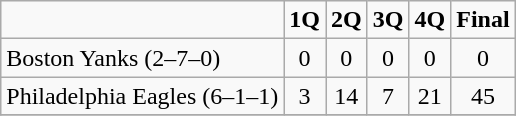<table class="wikitable" 80%>
<tr align=center>
<td></td>
<td><strong>1Q</strong></td>
<td><strong>2Q</strong></td>
<td><strong>3Q</strong></td>
<td><strong>4Q</strong></td>
<td><strong>Final</strong></td>
</tr>
<tr align=center>
<td – align=left>Boston Yanks (2–7–0)</td>
<td>0</td>
<td>0</td>
<td>0</td>
<td>0</td>
<td>0</td>
</tr>
<tr align=center>
<td – align=left>Philadelphia Eagles (6–1–1)</td>
<td>3</td>
<td>14</td>
<td>7</td>
<td>21</td>
<td>45</td>
</tr>
<tr align=center>
</tr>
</table>
